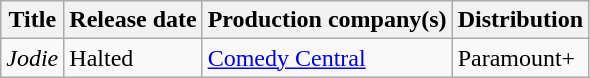<table class="wikitable sortable">
<tr>
<th scope="col">Title</th>
<th scope="col">Release date</th>
<th scope="col">Production company(s)</th>
<th scope="col">Distribution</th>
</tr>
<tr>
<td><em>Jodie</em></td>
<td rowspan="2">Halted</td>
<td rowspan="2"><a href='#'>Comedy Central</a></td>
<td>Paramount+</td>
</tr>
</table>
